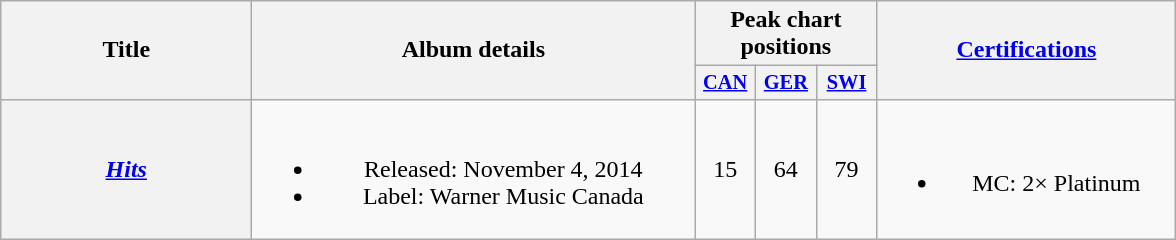<table class="wikitable plainrowheaders" style="text-align:center;">
<tr>
<th scope="col" rowspan="2" style="width:10em;">Title</th>
<th scope="col" rowspan="2" style="width:18em;">Album details</th>
<th scope="col" colspan="3">Peak chart positions</th>
<th scope="col" rowspan="2" style="width:12em;"><a href='#'>Certifications</a></th>
</tr>
<tr>
<th style="width:2.5em;font-size:85%"><a href='#'>CAN</a><br></th>
<th style="width:2.5em;font-size:85%"><a href='#'>GER</a><br></th>
<th style="width:2.5em;font-size:85%"><a href='#'>SWI</a><br></th>
</tr>
<tr>
<th scope="row"><em><a href='#'>Hits</a></em></th>
<td><br><ul><li>Released: November 4, 2014</li><li>Label: Warner Music Canada</li></ul></td>
<td>15</td>
<td>64</td>
<td>79</td>
<td><br><ul><li>MC: 2× Platinum</li></ul></td>
</tr>
</table>
